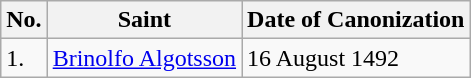<table class="wikitable">
<tr>
<th>No.</th>
<th>Saint</th>
<th>Date of Canonization</th>
</tr>
<tr>
<td>1.</td>
<td><a href='#'>Brinolfo Algotsson</a></td>
<td>16 August 1492</td>
</tr>
</table>
